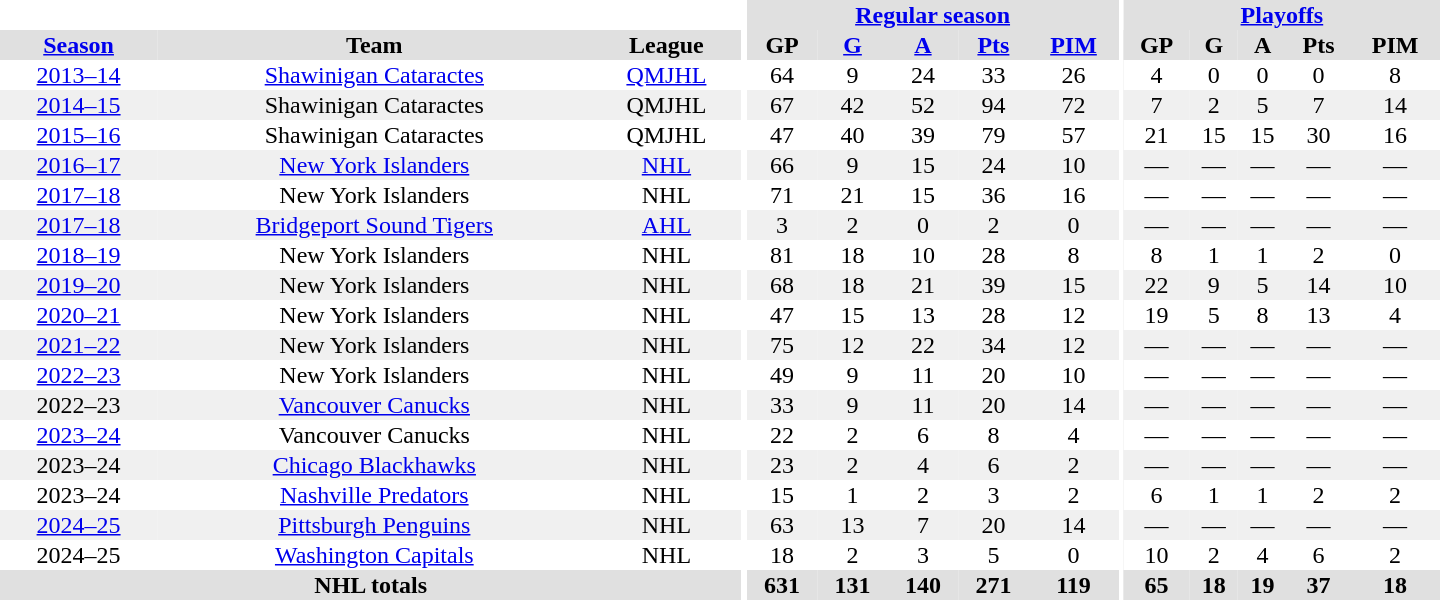<table border="0" cellpadding="1" cellspacing="0" style="text-align:center; width:60em;">
<tr bgcolor="#e0e0e0">
<th colspan="3" bgcolor="#ffffff"></th>
<th rowspan="99" bgcolor="#ffffff"></th>
<th colspan="5"><a href='#'>Regular season</a></th>
<th rowspan="99" bgcolor="#ffffff"></th>
<th colspan="5"><a href='#'>Playoffs</a></th>
</tr>
<tr bgcolor="#e0e0e0">
<th><a href='#'>Season</a></th>
<th>Team</th>
<th>League</th>
<th>GP</th>
<th><a href='#'>G</a></th>
<th><a href='#'>A</a></th>
<th><a href='#'>Pts</a></th>
<th><a href='#'>PIM</a></th>
<th>GP</th>
<th>G</th>
<th>A</th>
<th>Pts</th>
<th>PIM</th>
</tr>
<tr>
<td><a href='#'>2013–14</a></td>
<td><a href='#'>Shawinigan Cataractes</a></td>
<td><a href='#'>QMJHL</a></td>
<td>64</td>
<td>9</td>
<td>24</td>
<td>33</td>
<td>26</td>
<td>4</td>
<td>0</td>
<td>0</td>
<td>0</td>
<td>8</td>
</tr>
<tr bgcolor="#f0f0f0">
<td><a href='#'>2014–15</a></td>
<td>Shawinigan Cataractes</td>
<td>QMJHL</td>
<td>67</td>
<td>42</td>
<td>52</td>
<td>94</td>
<td>72</td>
<td>7</td>
<td>2</td>
<td>5</td>
<td>7</td>
<td>14</td>
</tr>
<tr>
<td><a href='#'>2015–16</a></td>
<td>Shawinigan Cataractes</td>
<td>QMJHL</td>
<td>47</td>
<td>40</td>
<td>39</td>
<td>79</td>
<td>57</td>
<td>21</td>
<td>15</td>
<td>15</td>
<td>30</td>
<td>16</td>
</tr>
<tr bgcolor="#f0f0f0">
<td><a href='#'>2016–17</a></td>
<td><a href='#'>New York Islanders</a></td>
<td><a href='#'>NHL</a></td>
<td>66</td>
<td>9</td>
<td>15</td>
<td>24</td>
<td>10</td>
<td>—</td>
<td>—</td>
<td>—</td>
<td>—</td>
<td>—</td>
</tr>
<tr>
<td><a href='#'>2017–18</a></td>
<td>New York Islanders</td>
<td>NHL</td>
<td>71</td>
<td>21</td>
<td>15</td>
<td>36</td>
<td>16</td>
<td>—</td>
<td>—</td>
<td>—</td>
<td>—</td>
<td>—</td>
</tr>
<tr bgcolor="#f0f0f0">
<td><a href='#'>2017–18</a></td>
<td><a href='#'>Bridgeport Sound Tigers</a></td>
<td><a href='#'>AHL</a></td>
<td>3</td>
<td>2</td>
<td>0</td>
<td>2</td>
<td>0</td>
<td>—</td>
<td>—</td>
<td>—</td>
<td>—</td>
<td>—</td>
</tr>
<tr>
<td><a href='#'>2018–19</a></td>
<td>New York Islanders</td>
<td>NHL</td>
<td>81</td>
<td>18</td>
<td>10</td>
<td>28</td>
<td>8</td>
<td>8</td>
<td>1</td>
<td>1</td>
<td>2</td>
<td>0</td>
</tr>
<tr bgcolor="#f0f0f0">
<td><a href='#'>2019–20</a></td>
<td>New York Islanders</td>
<td>NHL</td>
<td>68</td>
<td>18</td>
<td>21</td>
<td>39</td>
<td>15</td>
<td>22</td>
<td>9</td>
<td>5</td>
<td>14</td>
<td>10</td>
</tr>
<tr>
<td><a href='#'>2020–21</a></td>
<td>New York Islanders</td>
<td>NHL</td>
<td>47</td>
<td>15</td>
<td>13</td>
<td>28</td>
<td>12</td>
<td>19</td>
<td>5</td>
<td>8</td>
<td>13</td>
<td>4</td>
</tr>
<tr bgcolor="#f0f0f0">
<td><a href='#'>2021–22</a></td>
<td>New York Islanders</td>
<td>NHL</td>
<td>75</td>
<td>12</td>
<td>22</td>
<td>34</td>
<td>12</td>
<td>—</td>
<td>—</td>
<td>—</td>
<td>—</td>
<td>—</td>
</tr>
<tr>
<td><a href='#'>2022–23</a></td>
<td>New York Islanders</td>
<td>NHL</td>
<td>49</td>
<td>9</td>
<td>11</td>
<td>20</td>
<td>10</td>
<td>—</td>
<td>—</td>
<td>—</td>
<td>—</td>
<td>—</td>
</tr>
<tr bgcolor="#f0f0f0">
<td>2022–23</td>
<td><a href='#'>Vancouver Canucks</a></td>
<td>NHL</td>
<td>33</td>
<td>9</td>
<td>11</td>
<td>20</td>
<td>14</td>
<td>—</td>
<td>—</td>
<td>—</td>
<td>—</td>
<td>—</td>
</tr>
<tr>
<td><a href='#'>2023–24</a></td>
<td>Vancouver Canucks</td>
<td>NHL</td>
<td>22</td>
<td>2</td>
<td>6</td>
<td>8</td>
<td>4</td>
<td>—</td>
<td>—</td>
<td>—</td>
<td>—</td>
<td>—</td>
</tr>
<tr bgcolor="#f0f0f0">
<td>2023–24</td>
<td><a href='#'>Chicago Blackhawks</a></td>
<td>NHL</td>
<td>23</td>
<td>2</td>
<td>4</td>
<td>6</td>
<td>2</td>
<td>—</td>
<td>—</td>
<td>—</td>
<td>—</td>
<td>—</td>
</tr>
<tr>
<td>2023–24</td>
<td><a href='#'>Nashville Predators</a></td>
<td>NHL</td>
<td>15</td>
<td>1</td>
<td>2</td>
<td>3</td>
<td>2</td>
<td>6</td>
<td>1</td>
<td>1</td>
<td>2</td>
<td>2</td>
</tr>
<tr bgcolor="#f0f0f0">
<td><a href='#'>2024–25</a></td>
<td><a href='#'>Pittsburgh Penguins</a></td>
<td>NHL</td>
<td>63</td>
<td>13</td>
<td>7</td>
<td>20</td>
<td>14</td>
<td>—</td>
<td>—</td>
<td>—</td>
<td>—</td>
<td>—</td>
</tr>
<tr>
<td>2024–25</td>
<td><a href='#'>Washington Capitals</a></td>
<td>NHL</td>
<td>18</td>
<td>2</td>
<td>3</td>
<td>5</td>
<td>0</td>
<td>10</td>
<td>2</td>
<td>4</td>
<td>6</td>
<td>2</td>
</tr>
<tr bgcolor="#e0e0e0">
<th colspan="3">NHL totals</th>
<th>631</th>
<th>131</th>
<th>140</th>
<th>271</th>
<th>119</th>
<th>65</th>
<th>18</th>
<th>19</th>
<th>37</th>
<th>18</th>
</tr>
</table>
